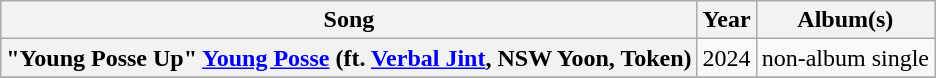<table class="wikitable plainrowheaders" style="text-align:center;">
<tr>
<th>Song</th>
<th>Year</th>
<th>Album(s)</th>
</tr>
<tr>
<th scope="row">"Young Posse Up" <a href='#'>Young Posse</a> (ft. <a href='#'>Verbal Jint</a>, NSW Yoon, Token)</th>
<td scope="row">2024</td>
<td scope="row">non-album single</td>
</tr>
<tr>
</tr>
</table>
